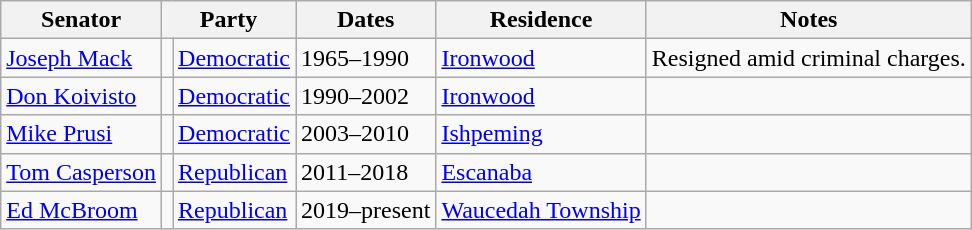<table class=wikitable>
<tr valign=bottom>
<th>Senator</th>
<th colspan="2">Party</th>
<th>Dates</th>
<th>Residence</th>
<th>Notes</th>
</tr>
<tr>
<td><a href='#'>Joseph Mack</a></td>
<td bgcolor=></td>
<td><a href='#'>Democratic</a></td>
<td>1965–1990</td>
<td><a href='#'>Ironwood</a></td>
<td>Resigned amid criminal charges.</td>
</tr>
<tr>
<td><a href='#'>Don Koivisto</a></td>
<td bgcolor=></td>
<td><a href='#'>Democratic</a></td>
<td>1990–2002</td>
<td><a href='#'>Ironwood</a></td>
<td></td>
</tr>
<tr>
<td><a href='#'>Mike Prusi</a></td>
<td bgcolor=></td>
<td><a href='#'>Democratic</a></td>
<td>2003–2010</td>
<td><a href='#'>Ishpeming</a></td>
<td></td>
</tr>
<tr>
<td><a href='#'>Tom Casperson</a></td>
<td bgcolor=></td>
<td><a href='#'>Republican</a></td>
<td>2011–2018</td>
<td><a href='#'>Escanaba</a></td>
<td></td>
</tr>
<tr>
<td><a href='#'>Ed McBroom</a></td>
<td bgcolor=></td>
<td><a href='#'>Republican</a></td>
<td>2019–present</td>
<td><a href='#'>Waucedah Township</a></td>
<td></td>
</tr>
</table>
